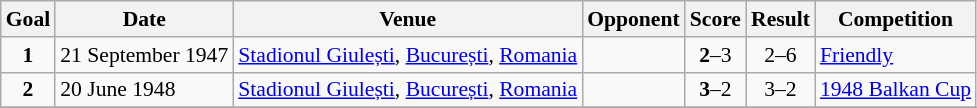<table class="wikitable" style="font-size:90%" align=center>
<tr>
<th>Goal</th>
<th>Date</th>
<th>Venue</th>
<th>Opponent</th>
<th>Score</th>
<th>Result</th>
<th>Competition</th>
</tr>
<tr>
<td style="text-align:center;"><strong>1</strong></td>
<td>21 September 1947</td>
<td><a href='#'>Stadionul Giulești</a>, <a href='#'>București</a>, <a href='#'>Romania</a></td>
<td></td>
<td style="text-align:center;"><strong>2</strong>–3</td>
<td style="text-align:center;">2–6</td>
<td><a href='#'>Friendly</a></td>
</tr>
<tr>
<td style="text-align:center;"><strong>2</strong></td>
<td>20 June 1948</td>
<td><a href='#'>Stadionul Giulești</a>, <a href='#'>București</a>, <a href='#'>Romania</a></td>
<td></td>
<td style="text-align:center;"><strong>3</strong>–2</td>
<td style="text-align:center;">3–2</td>
<td><a href='#'>1948 Balkan Cup</a></td>
</tr>
<tr>
</tr>
</table>
